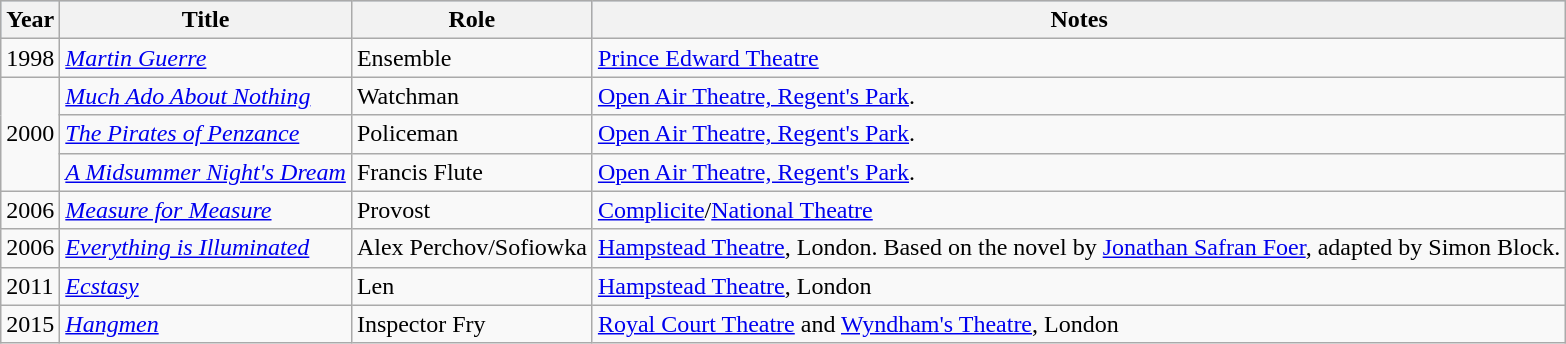<table class="wikitable">
<tr style="background:#b0c4de; text-align:center;">
<th>Year</th>
<th>Title</th>
<th>Role</th>
<th>Notes</th>
</tr>
<tr>
<td>1998</td>
<td><em><a href='#'>Martin Guerre</a></em></td>
<td>Ensemble</td>
<td><a href='#'>Prince Edward Theatre</a></td>
</tr>
<tr>
<td rowspan=3>2000</td>
<td><em><a href='#'>Much Ado About Nothing</a></em></td>
<td>Watchman</td>
<td><a href='#'>Open Air Theatre, Regent's Park</a>.</td>
</tr>
<tr>
<td><em><a href='#'>The Pirates of Penzance</a></em></td>
<td>Policeman</td>
<td><a href='#'>Open Air Theatre, Regent's Park</a>.</td>
</tr>
<tr>
<td><em><a href='#'>A Midsummer Night's Dream</a></em></td>
<td>Francis Flute</td>
<td><a href='#'>Open Air Theatre, Regent's Park</a>.</td>
</tr>
<tr>
<td>2006</td>
<td><em><a href='#'>Measure for Measure</a></em></td>
<td>Provost</td>
<td><a href='#'>Complicite</a>/<a href='#'>National Theatre</a></td>
</tr>
<tr>
<td>2006</td>
<td><em><a href='#'>Everything is Illuminated</a></em></td>
<td>Alex Perchov/Sofiowka</td>
<td><a href='#'>Hampstead Theatre</a>, London. Based on the novel by <a href='#'>Jonathan Safran Foer</a>, adapted by Simon Block.</td>
</tr>
<tr>
<td>2011</td>
<td><em><a href='#'>Ecstasy</a></em></td>
<td>Len</td>
<td><a href='#'>Hampstead Theatre</a>, London</td>
</tr>
<tr>
<td>2015</td>
<td><em><a href='#'>Hangmen</a></em></td>
<td>Inspector Fry</td>
<td><a href='#'>Royal Court Theatre</a> and <a href='#'>Wyndham's Theatre</a>, London</td>
</tr>
</table>
